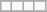<table class="wikitable">
<tr>
</tr>
<tr>
<td></td>
<td></td>
<td></td>
<td></td>
</tr>
<tr>
</tr>
</table>
